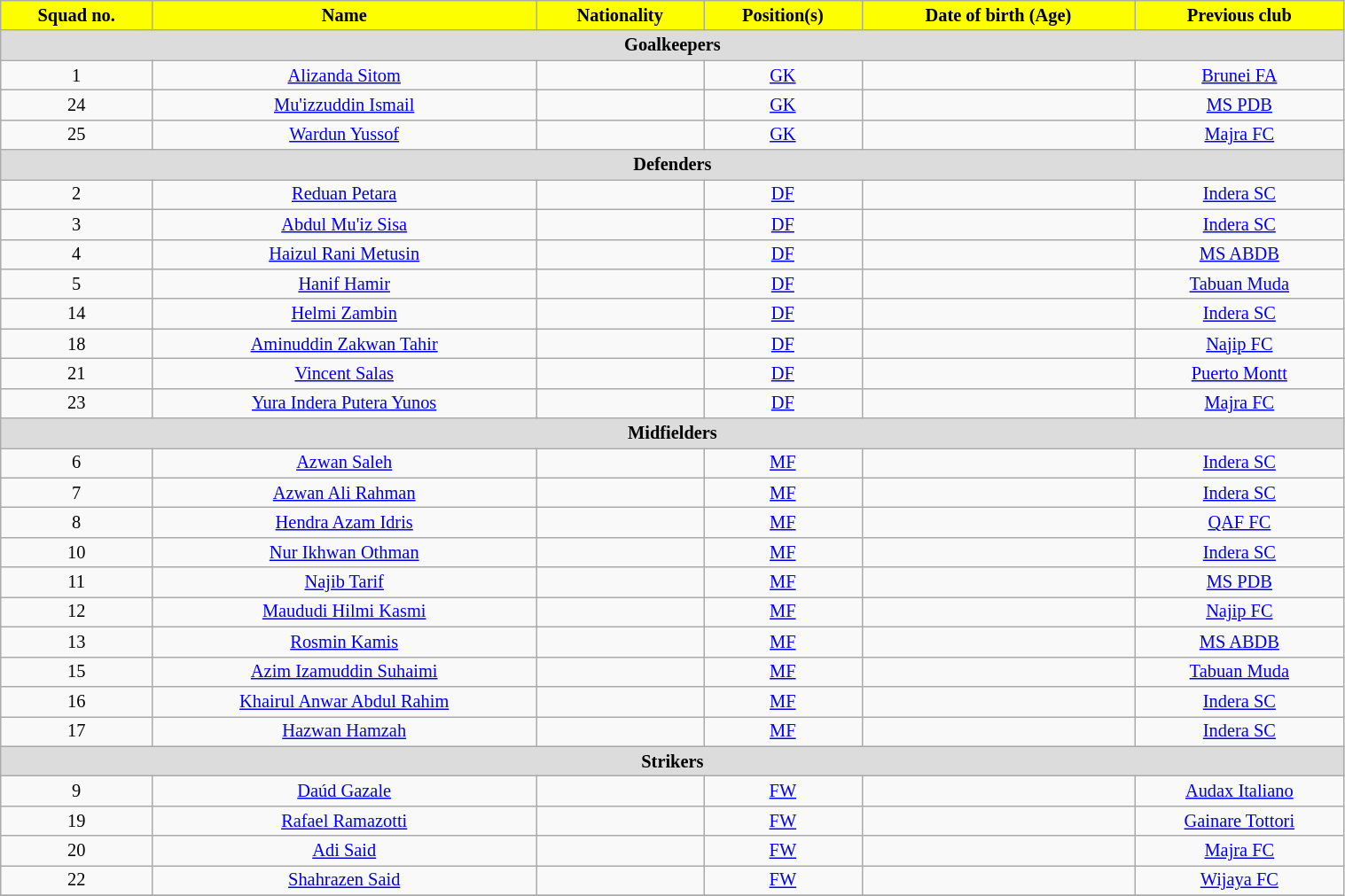<table class="wikitable" style="text-align:center; font-size:85%; width:80%;">
<tr>
<th style="background:#FDFF00; color:black; text-align:center;">Squad no.</th>
<th style="background:#FDFF00; color:black; text-align:center;">Name</th>
<th style="background:#FDFF00; color:black; text-align:center;">Nationality</th>
<th style="background:#FDFF00; color:black; text-align:center;">Position(s)</th>
<th style="background:#FDFF00; color:black; text-align:center;">Date of birth (Age)</th>
<th style="background:#FDFF00; color:black; text-align:center;">Previous club</th>
</tr>
<tr>
<th colspan="6" style="background:#dcdcdc; text-align:center">Goalkeepers</th>
</tr>
<tr>
<td>1</td>
<td><a href='#'>Alizanda Sitom</a></td>
<td></td>
<td><a href='#'>GK</a></td>
<td></td>
<td> <a href='#'>Brunei FA</a></td>
</tr>
<tr>
<td>24</td>
<td><a href='#'>Mu'izzuddin Ismail</a></td>
<td></td>
<td><a href='#'>GK</a></td>
<td></td>
<td> <a href='#'>MS PDB</a></td>
</tr>
<tr>
<td>25</td>
<td><a href='#'>Wardun Yussof</a></td>
<td></td>
<td><a href='#'>GK</a></td>
<td></td>
<td> <a href='#'>Majra FC</a></td>
</tr>
<tr>
<th colspan="6" style="background:#dcdcdc; text-align:center">Defenders</th>
</tr>
<tr>
<td>2</td>
<td><a href='#'>Reduan Petara</a></td>
<td></td>
<td><a href='#'>DF</a></td>
<td></td>
<td> <a href='#'>Indera SC</a></td>
</tr>
<tr>
<td>3</td>
<td><a href='#'>Abdul Mu'iz Sisa</a></td>
<td></td>
<td><a href='#'>DF</a></td>
<td></td>
<td> <a href='#'>Indera SC</a></td>
</tr>
<tr>
<td>4</td>
<td><a href='#'>Haizul Rani Metusin</a></td>
<td></td>
<td><a href='#'>DF</a></td>
<td></td>
<td> <a href='#'>MS ABDB</a></td>
</tr>
<tr>
<td>5</td>
<td><a href='#'>Hanif Hamir</a></td>
<td></td>
<td><a href='#'>DF</a></td>
<td></td>
<td> <a href='#'>Tabuan Muda</a></td>
</tr>
<tr>
<td>14</td>
<td><a href='#'>Helmi Zambin</a></td>
<td></td>
<td><a href='#'>DF</a></td>
<td></td>
<td> <a href='#'>Indera SC</a></td>
</tr>
<tr>
<td>18</td>
<td><a href='#'>Aminuddin Zakwan Tahir</a></td>
<td></td>
<td><a href='#'>DF</a></td>
<td></td>
<td> <a href='#'>Najip FC</a></td>
</tr>
<tr>
<td>21</td>
<td><a href='#'>Vincent Salas</a></td>
<td></td>
<td><a href='#'>DF</a></td>
<td></td>
<td> <a href='#'>Puerto Montt</a></td>
</tr>
<tr>
<td>23</td>
<td><a href='#'>Yura Indera Putera Yunos</a></td>
<td></td>
<td><a href='#'>DF</a></td>
<td></td>
<td> <a href='#'>Majra FC</a></td>
</tr>
<tr>
<th colspan="6" style="background:#dcdcdc; text-align:center">Midfielders</th>
</tr>
<tr>
<td>6</td>
<td><a href='#'>Azwan Saleh</a></td>
<td></td>
<td><a href='#'>MF</a></td>
<td></td>
<td> <a href='#'>Indera SC</a></td>
</tr>
<tr>
<td>7</td>
<td><a href='#'>Azwan Ali Rahman</a></td>
<td></td>
<td><a href='#'>MF</a></td>
<td></td>
<td> <a href='#'>Indera SC</a></td>
</tr>
<tr>
<td>8</td>
<td><a href='#'>Hendra Azam Idris</a></td>
<td></td>
<td><a href='#'>MF</a></td>
<td></td>
<td> <a href='#'>QAF FC</a></td>
</tr>
<tr>
<td>10</td>
<td><a href='#'>Nur Ikhwan Othman</a></td>
<td></td>
<td><a href='#'>MF</a></td>
<td></td>
<td> <a href='#'>Indera SC</a></td>
</tr>
<tr>
<td>11</td>
<td><a href='#'>Najib Tarif</a></td>
<td></td>
<td><a href='#'>MF</a></td>
<td></td>
<td> <a href='#'>MS PDB</a></td>
</tr>
<tr>
<td>12</td>
<td><a href='#'>Maududi Hilmi Kasmi</a></td>
<td></td>
<td><a href='#'>MF</a></td>
<td></td>
<td> <a href='#'>Najip FC</a></td>
</tr>
<tr>
<td>13</td>
<td><a href='#'>Rosmin Kamis</a></td>
<td></td>
<td><a href='#'>MF</a></td>
<td></td>
<td> <a href='#'>MS ABDB</a></td>
</tr>
<tr>
<td>15</td>
<td><a href='#'>Azim Izamuddin Suhaimi</a></td>
<td></td>
<td><a href='#'>MF</a></td>
<td></td>
<td> <a href='#'>Tabuan Muda</a></td>
</tr>
<tr>
<td>16</td>
<td><a href='#'>Khairul Anwar Abdul Rahim</a></td>
<td></td>
<td><a href='#'>MF</a></td>
<td></td>
<td> <a href='#'>Indera SC</a></td>
</tr>
<tr>
<td>17</td>
<td><a href='#'>Hazwan Hamzah</a></td>
<td></td>
<td><a href='#'>MF</a></td>
<td></td>
<td> <a href='#'>Indera SC</a></td>
</tr>
<tr>
<th colspan="6 " style="background:#dcdcdc; text-align:center">Strikers</th>
</tr>
<tr>
<td>9</td>
<td><a href='#'>Daúd Gazale</a></td>
<td></td>
<td><a href='#'>FW</a></td>
<td></td>
<td> <a href='#'>Audax Italiano</a></td>
</tr>
<tr>
<td>19</td>
<td><a href='#'>Rafael Ramazotti</a></td>
<td></td>
<td><a href='#'>FW</a></td>
<td></td>
<td> <a href='#'>Gainare Tottori</a></td>
</tr>
<tr>
<td>20</td>
<td><a href='#'>Adi Said</a></td>
<td></td>
<td><a href='#'>FW</a></td>
<td></td>
<td> <a href='#'>Majra FC</a></td>
</tr>
<tr>
<td>22</td>
<td><a href='#'>Shahrazen Said</a></td>
<td></td>
<td><a href='#'>FW</a></td>
<td></td>
<td> <a href='#'>Wijaya FC</a></td>
</tr>
<tr>
</tr>
</table>
